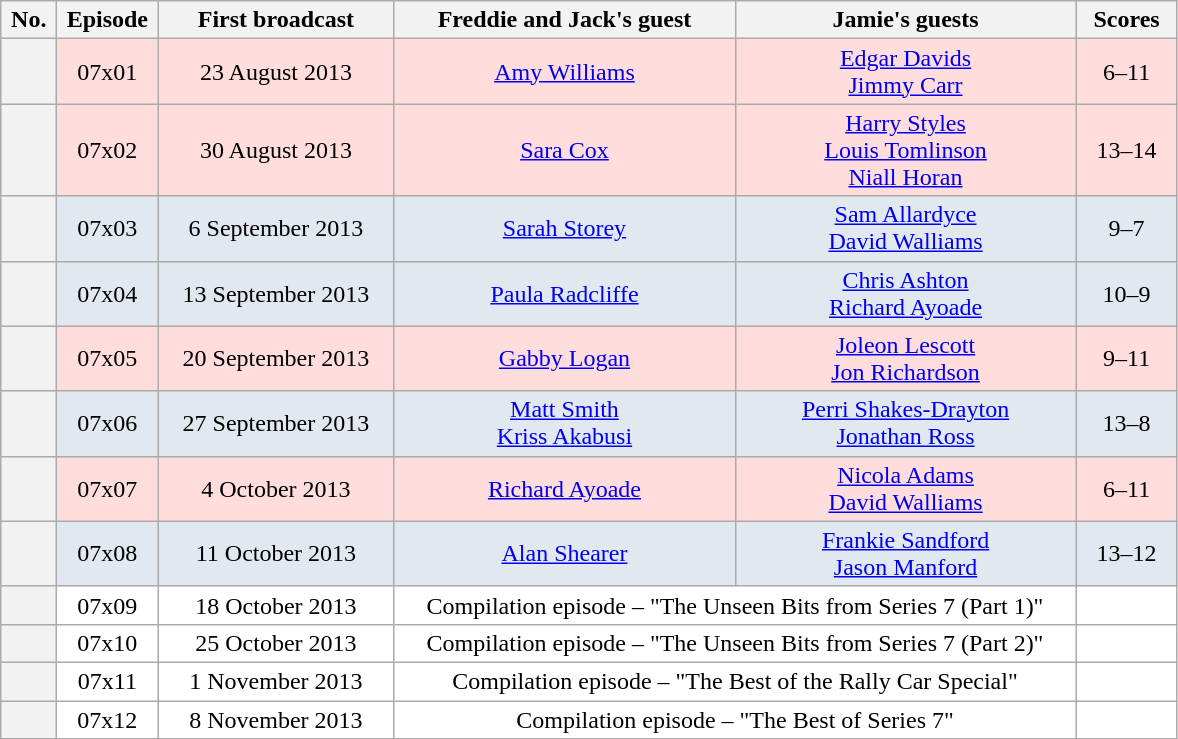<table class="wikitable plainrowheaders"  style="text-align:center;">
<tr>
<th scope"col" style="width:30px;">No.</th>
<th scope"col" style="width:60px;">Episode</th>
<th scope"col" style="width:150px;">First broadcast</th>
<th scope"col" style="width:220px;">Freddie and Jack's guest</th>
<th scope"col" style="width:220px;">Jamie's guests</th>
<th scope"col" style="width:60px;">Scores</th>
</tr>
<tr style="background:#fdd;">
<th scope="row"></th>
<td>07x01</td>
<td>23 August 2013</td>
<td><a href='#'>Amy Williams</a></td>
<td><a href='#'>Edgar Davids</a><br><a href='#'>Jimmy Carr</a></td>
<td>6–11</td>
</tr>
<tr style="background:#fdd;">
<th scope="row"></th>
<td>07x02</td>
<td>30 August 2013</td>
<td><a href='#'>Sara Cox</a></td>
<td><a href='#'>Harry Styles</a><br><a href='#'>Louis Tomlinson</a><br><a href='#'>Niall Horan</a></td>
<td>13–14</td>
</tr>
<tr style="background:#e1e8ef;">
<th scope="row"></th>
<td>07x03</td>
<td>6 September 2013</td>
<td><a href='#'>Sarah Storey</a></td>
<td><a href='#'>Sam Allardyce</a><br><a href='#'>David Walliams</a></td>
<td>9–7</td>
</tr>
<tr style="background:#e1e8ef;">
<th scope="row"></th>
<td>07x04</td>
<td>13 September 2013</td>
<td><a href='#'>Paula Radcliffe</a></td>
<td><a href='#'>Chris Ashton</a><br><a href='#'>Richard Ayoade</a></td>
<td>10–9</td>
</tr>
<tr style="background:#fdd;">
<th scope="row"></th>
<td>07x05</td>
<td>20 September 2013</td>
<td><a href='#'>Gabby Logan</a></td>
<td><a href='#'>Joleon Lescott</a><br><a href='#'>Jon Richardson</a></td>
<td>9–11</td>
</tr>
<tr style="background:#e1e8ef;">
<th scope="row"></th>
<td>07x06</td>
<td>27 September 2013</td>
<td><a href='#'>Matt Smith</a><br><a href='#'>Kriss Akabusi</a></td>
<td><a href='#'>Perri Shakes-Drayton</a><br><a href='#'>Jonathan Ross</a></td>
<td>13–8</td>
</tr>
<tr style="background:#fdd;">
<th scope="row"></th>
<td>07x07</td>
<td>4 October 2013</td>
<td><a href='#'>Richard Ayoade</a></td>
<td><a href='#'>Nicola Adams</a><br><a href='#'>David Walliams</a></td>
<td>6–11</td>
</tr>
<tr style="background:#e1e8ef;">
<th scope="row"></th>
<td>07x08</td>
<td>11 October 2013</td>
<td><a href='#'>Alan Shearer</a></td>
<td><a href='#'>Frankie Sandford</a><br><a href='#'>Jason Manford</a></td>
<td>13–12</td>
</tr>
<tr style="background:#fff;">
<th scope="row"></th>
<td>07x09</td>
<td>18 October 2013</td>
<td colspan="2">Compilation episode – "The Unseen Bits from Series 7 (Part 1)"</td>
<td></td>
</tr>
<tr style="background:#fff;">
<th scope="row"></th>
<td>07x10</td>
<td>25 October 2013</td>
<td colspan="2">Compilation episode – "The Unseen Bits from Series 7 (Part 2)"</td>
<td></td>
</tr>
<tr style="background:#fff;">
<th scope="row"></th>
<td>07x11</td>
<td>1 November 2013</td>
<td colspan="2">Compilation episode – "The Best of the Rally Car Special"</td>
<td></td>
</tr>
<tr style="background:#fff;">
<th scope="row"></th>
<td>07x12</td>
<td>8 November 2013</td>
<td colspan="2">Compilation episode – "The Best of Series 7"</td>
<td></td>
</tr>
</table>
